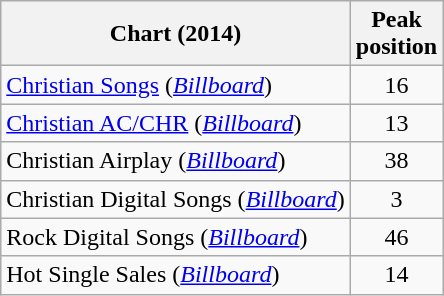<table class="wikitable">
<tr>
<th>Chart (2014)</th>
<th>Peak<br>position</th>
</tr>
<tr>
<td><a href='#'>Christian Songs</a> (<em><a href='#'>Billboard</a></em>)</td>
<td align="center">16</td>
</tr>
<tr>
<td><a href='#'>Christian AC/CHR</a> (<em><a href='#'>Billboard</a></em>)</td>
<td align="center">13</td>
</tr>
<tr>
<td>Christian Airplay (<em><a href='#'>Billboard</a></em>)</td>
<td align="center">38</td>
</tr>
<tr>
<td>Christian Digital Songs (<em><a href='#'>Billboard</a></em>)</td>
<td align="center">3</td>
</tr>
<tr>
<td>Rock Digital Songs (<em><a href='#'>Billboard</a></em>)</td>
<td align="center">46</td>
</tr>
<tr>
<td>Hot Single Sales (<em><a href='#'>Billboard</a></em>)</td>
<td align="center">14</td>
</tr>
</table>
